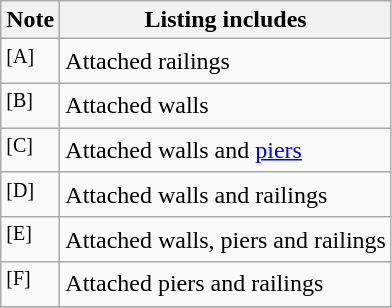<table class="wikitable">
<tr>
<th>Note</th>
<th>Listing includes</th>
</tr>
<tr>
<td><sup>[A]</sup></td>
<td>Attached railings</td>
</tr>
<tr>
<td><sup>[B]</sup></td>
<td>Attached walls</td>
</tr>
<tr>
<td><sup>[C]</sup></td>
<td>Attached walls and <a href='#'>piers</a></td>
</tr>
<tr>
<td><sup>[D]</sup></td>
<td>Attached walls and railings</td>
</tr>
<tr>
<td><sup>[E]</sup></td>
<td>Attached walls, piers and railings</td>
</tr>
<tr>
<td><sup>[F]</sup></td>
<td>Attached piers and railings</td>
</tr>
<tr>
</tr>
</table>
